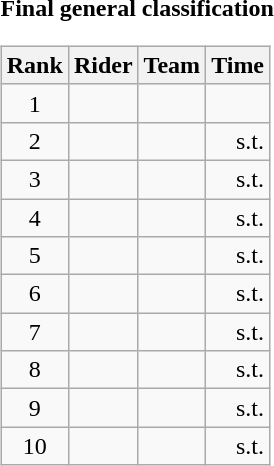<table>
<tr>
<td><strong>Final general classification</strong><br><table class="wikitable">
<tr>
<th scope="col">Rank</th>
<th scope="col">Rider</th>
<th scope="col">Team</th>
<th scope="col">Time</th>
</tr>
<tr>
<td style="text-align:center;">1</td>
<td></td>
<td></td>
<td style="text-align:right;"></td>
</tr>
<tr>
<td style="text-align:center;">2</td>
<td></td>
<td></td>
<td style="text-align:right;">s.t.</td>
</tr>
<tr>
<td style="text-align:center;">3</td>
<td></td>
<td></td>
<td style="text-align:right;">s.t.</td>
</tr>
<tr>
<td style="text-align:center;">4</td>
<td></td>
<td></td>
<td style="text-align:right;">s.t.</td>
</tr>
<tr>
<td style="text-align:center;">5</td>
<td></td>
<td></td>
<td style="text-align:right;">s.t.</td>
</tr>
<tr>
<td style="text-align:center;">6</td>
<td></td>
<td></td>
<td style="text-align:right;">s.t.</td>
</tr>
<tr>
<td style="text-align:center;">7</td>
<td></td>
<td></td>
<td style="text-align:right;">s.t.</td>
</tr>
<tr>
<td style="text-align:center;">8</td>
<td></td>
<td></td>
<td style="text-align:right;">s.t.</td>
</tr>
<tr>
<td style="text-align:center;">9</td>
<td></td>
<td></td>
<td style="text-align:right;">s.t.</td>
</tr>
<tr>
<td style="text-align:center;">10</td>
<td></td>
<td></td>
<td style="text-align:right;">s.t.</td>
</tr>
</table>
</td>
</tr>
</table>
